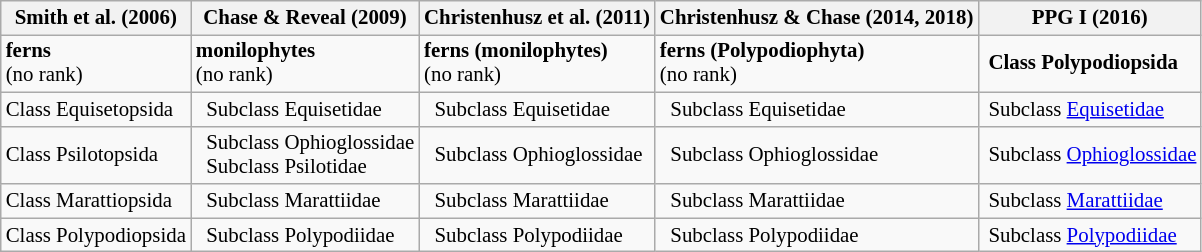<table class="wikitable" style= "font-size: 87%">
<tr>
<th>Smith et al. (2006)</th>
<th>Chase & Reveal (2009)</th>
<th>Christenhusz et al. (2011)</th>
<th>Christenhusz & Chase (2014, 2018)</th>
<th>PPG I (2016)</th>
</tr>
<tr>
<td><strong>ferns</strong><br>(no rank)</td>
<td><strong>monilophytes</strong><br>(no rank)</td>
<td><strong>ferns (monilophytes)</strong><br>(no rank)</td>
<td><strong>ferns (Polypodiophyta)</strong><br>(no rank)</td>
<td> <strong>Class Polypodiopsida</strong></td>
</tr>
<tr>
<td>Class Equisetopsida</td>
<td>  Subclass Equisetidae</td>
<td>  Subclass Equisetidae</td>
<td>  Subclass Equisetidae</td>
<td> Subclass <a href='#'>Equisetidae</a></td>
</tr>
<tr>
<td>Class Psilotopsida</td>
<td>  Subclass Ophioglossidae<br>  Subclass Psilotidae</td>
<td>  Subclass Ophioglossidae</td>
<td>  Subclass Ophioglossidae</td>
<td> Subclass <a href='#'>Ophioglossidae</a></td>
</tr>
<tr>
<td>Class Marattiopsida</td>
<td>  Subclass Marattiidae</td>
<td>  Subclass Marattiidae</td>
<td>  Subclass Marattiidae</td>
<td> Subclass <a href='#'>Marattiidae</a></td>
</tr>
<tr>
<td>Class Polypodiopsida</td>
<td>  Subclass Polypodiidae</td>
<td>  Subclass Polypodiidae</td>
<td>  Subclass Polypodiidae</td>
<td> Subclass <a href='#'>Polypodiidae</a></td>
</tr>
</table>
